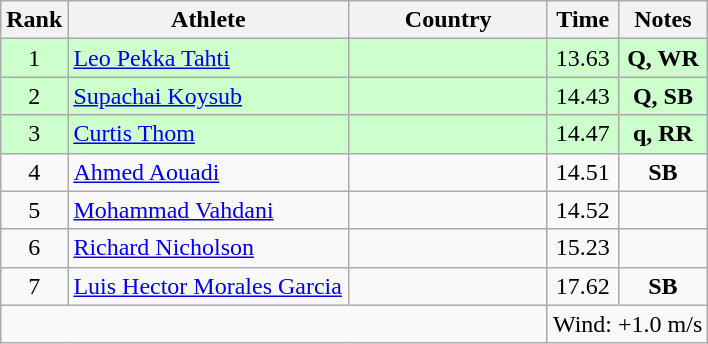<table class="wikitable sortable" style="text-align:center">
<tr>
<th>Rank</th>
<th style="width:180px">Athlete</th>
<th style="width:125px">Country</th>
<th>Time</th>
<th>Notes</th>
</tr>
<tr style="background:#cfc;">
<td>1</td>
<td style="text-align:left;"><a href='#'>Leo Pekka Tahti</a></td>
<td style="text-align:left;"></td>
<td>13.63</td>
<td><strong>Q, WR</strong></td>
</tr>
<tr style="background:#cfc;">
<td>2</td>
<td style="text-align:left;"><a href='#'>Supachai Koysub</a></td>
<td style="text-align:left;"></td>
<td>14.43</td>
<td><strong>Q, SB</strong></td>
</tr>
<tr style="background:#cfc;">
<td>3</td>
<td style="text-align:left;"><a href='#'>Curtis Thom</a></td>
<td style="text-align:left;"></td>
<td>14.47</td>
<td><strong>q, RR</strong></td>
</tr>
<tr>
<td>4</td>
<td style="text-align:left;"><a href='#'>Ahmed Aouadi</a></td>
<td style="text-align:left;"></td>
<td>14.51</td>
<td><strong>SB</strong></td>
</tr>
<tr>
<td>5</td>
<td style="text-align:left;"><a href='#'>Mohammad Vahdani</a></td>
<td style="text-align:left;"></td>
<td>14.52</td>
<td></td>
</tr>
<tr>
<td>6</td>
<td style="text-align:left;"><a href='#'>Richard Nicholson</a></td>
<td style="text-align:left;"></td>
<td>15.23</td>
<td></td>
</tr>
<tr>
<td>7</td>
<td style="text-align:left;"><a href='#'>Luis Hector Morales Garcia</a></td>
<td style="text-align:left;"></td>
<td>17.62</td>
<td><strong>SB</strong></td>
</tr>
<tr class="sortbottom">
<td colspan="3"></td>
<td colspan="2">Wind: +1.0 m/s</td>
</tr>
</table>
